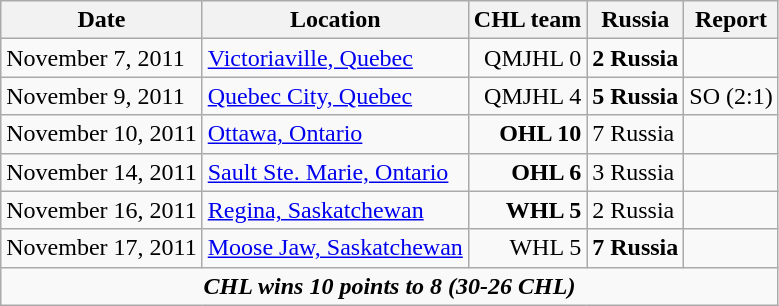<table class="wikitable">
<tr>
<th>Date</th>
<th>Location</th>
<th>CHL team</th>
<th>Russia</th>
<th>Report</th>
</tr>
<tr>
<td>November 7, 2011</td>
<td><a href='#'>Victoriaville, Quebec</a></td>
<td align="right">QMJHL 0</td>
<td><strong>2 Russia</strong></td>
<td></td>
</tr>
<tr>
<td>November 9, 2011</td>
<td><a href='#'>Quebec City, Quebec</a></td>
<td align="right">QMJHL 4</td>
<td><strong>5 Russia</strong></td>
<td> SO (2:1)</td>
</tr>
<tr>
<td>November 10, 2011</td>
<td><a href='#'>Ottawa, Ontario</a></td>
<td align="right"><strong>OHL 10</strong></td>
<td>7 Russia</td>
<td></td>
</tr>
<tr>
<td>November 14, 2011</td>
<td><a href='#'>Sault Ste. Marie, Ontario</a></td>
<td align="right"><strong>OHL 6</strong></td>
<td>3 Russia</td>
<td></td>
</tr>
<tr>
<td>November 16, 2011</td>
<td><a href='#'>Regina, Saskatchewan</a></td>
<td align="right"><strong>WHL 5</strong></td>
<td>2 Russia</td>
<td></td>
</tr>
<tr>
<td>November 17, 2011</td>
<td><a href='#'>Moose Jaw, Saskatchewan</a></td>
<td align="right">WHL 5</td>
<td><strong>7 Russia</strong></td>
<td></td>
</tr>
<tr align="center">
<td colspan="5"><strong><em>CHL wins 10 points to 8 (30-26 CHL)</em></strong></td>
</tr>
</table>
